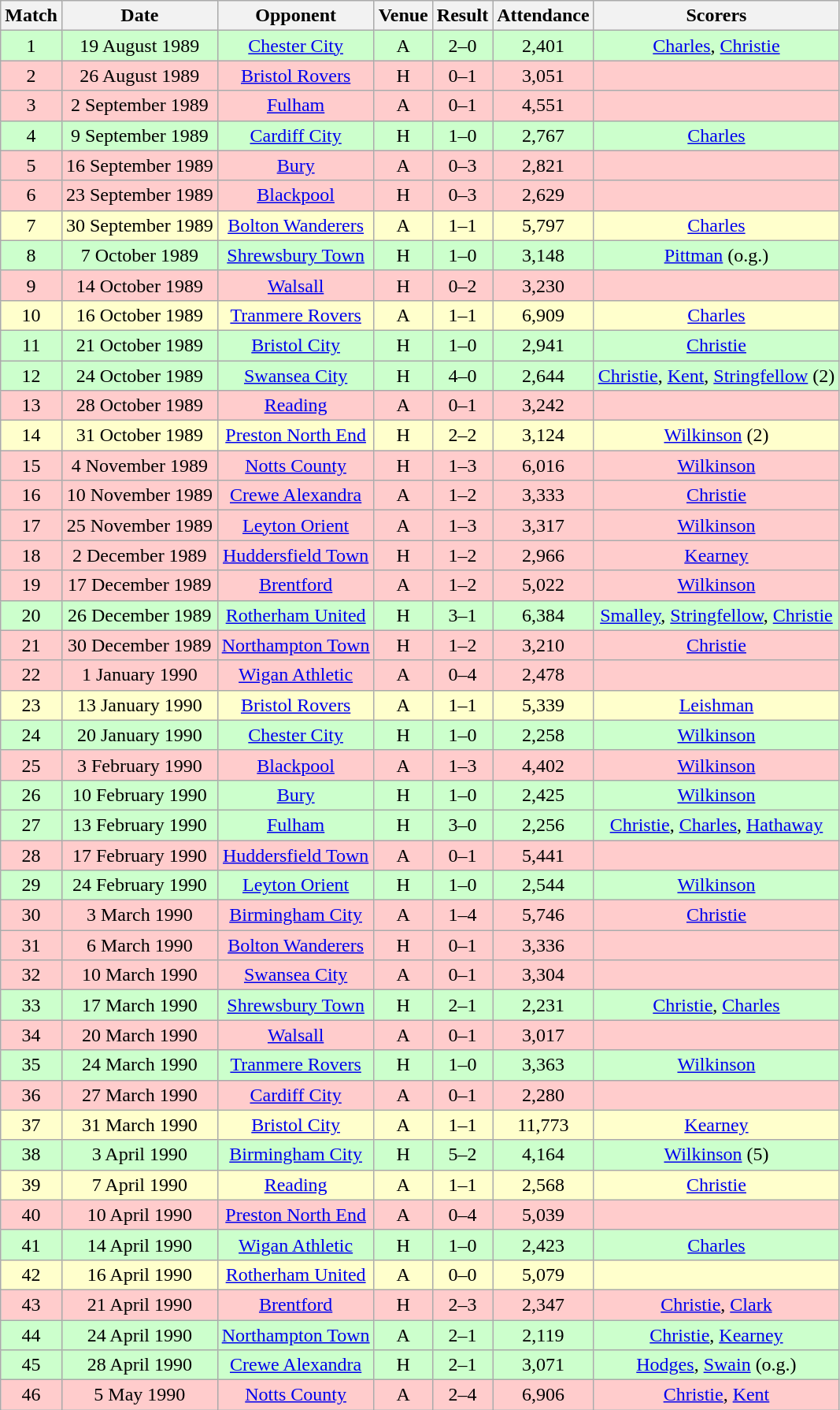<table class="wikitable" style="font-size:100%; text-align:center">
<tr>
<th>Match</th>
<th>Date</th>
<th>Opponent</th>
<th>Venue</th>
<th>Result</th>
<th>Attendance</th>
<th>Scorers</th>
</tr>
<tr style="background: #CCFFCC;">
<td>1</td>
<td>19 August 1989</td>
<td><a href='#'>Chester City</a></td>
<td>A</td>
<td>2–0</td>
<td>2,401</td>
<td><a href='#'>Charles</a>, <a href='#'>Christie</a></td>
</tr>
<tr style="background: #FFCCCC;">
<td>2</td>
<td>26 August 1989</td>
<td><a href='#'>Bristol Rovers</a></td>
<td>H</td>
<td>0–1</td>
<td>3,051</td>
<td></td>
</tr>
<tr style="background: #FFCCCC;">
<td>3</td>
<td>2 September 1989</td>
<td><a href='#'>Fulham</a></td>
<td>A</td>
<td>0–1</td>
<td>4,551</td>
<td></td>
</tr>
<tr style="background: #CCFFCC;">
<td>4</td>
<td>9 September 1989</td>
<td><a href='#'>Cardiff City</a></td>
<td>H</td>
<td>1–0</td>
<td>2,767</td>
<td><a href='#'>Charles</a></td>
</tr>
<tr style="background: #FFCCCC;">
<td>5</td>
<td>16 September 1989</td>
<td><a href='#'>Bury</a></td>
<td>A</td>
<td>0–3</td>
<td>2,821</td>
<td></td>
</tr>
<tr style="background: #FFCCCC;">
<td>6</td>
<td>23 September 1989</td>
<td><a href='#'>Blackpool</a></td>
<td>H</td>
<td>0–3</td>
<td>2,629</td>
<td></td>
</tr>
<tr style="background: #FFFFCC;">
<td>7</td>
<td>30 September 1989</td>
<td><a href='#'>Bolton Wanderers</a></td>
<td>A</td>
<td>1–1</td>
<td>5,797</td>
<td><a href='#'>Charles</a></td>
</tr>
<tr style="background: #CCFFCC;">
<td>8</td>
<td>7 October 1989</td>
<td><a href='#'>Shrewsbury Town</a></td>
<td>H</td>
<td>1–0</td>
<td>3,148</td>
<td><a href='#'>Pittman</a> (o.g.)</td>
</tr>
<tr style="background: #FFCCCC;">
<td>9</td>
<td>14 October 1989</td>
<td><a href='#'>Walsall</a></td>
<td>H</td>
<td>0–2</td>
<td>3,230</td>
<td></td>
</tr>
<tr style="background: #FFFFCC;">
<td>10</td>
<td>16 October 1989</td>
<td><a href='#'>Tranmere Rovers</a></td>
<td>A</td>
<td>1–1</td>
<td>6,909</td>
<td><a href='#'>Charles</a></td>
</tr>
<tr style="background: #CCFFCC;">
<td>11</td>
<td>21 October 1989</td>
<td><a href='#'>Bristol City</a></td>
<td>H</td>
<td>1–0</td>
<td>2,941</td>
<td><a href='#'>Christie</a></td>
</tr>
<tr style="background: #CCFFCC;">
<td>12</td>
<td>24 October 1989</td>
<td><a href='#'>Swansea City</a></td>
<td>H</td>
<td>4–0</td>
<td>2,644</td>
<td><a href='#'>Christie</a>, <a href='#'>Kent</a>, <a href='#'>Stringfellow</a> (2)</td>
</tr>
<tr style="background: #FFCCCC;">
<td>13</td>
<td>28 October 1989</td>
<td><a href='#'>Reading</a></td>
<td>A</td>
<td>0–1</td>
<td>3,242</td>
<td></td>
</tr>
<tr style="background: #FFFFCC;">
<td>14</td>
<td>31 October 1989</td>
<td><a href='#'>Preston North End</a></td>
<td>H</td>
<td>2–2</td>
<td>3,124</td>
<td><a href='#'>Wilkinson</a> (2)</td>
</tr>
<tr style="background: #FFCCCC;">
<td>15</td>
<td>4 November 1989</td>
<td><a href='#'>Notts County</a></td>
<td>H</td>
<td>1–3</td>
<td>6,016</td>
<td><a href='#'>Wilkinson</a></td>
</tr>
<tr style="background: #FFCCCC;">
<td>16</td>
<td>10 November 1989</td>
<td><a href='#'>Crewe Alexandra</a></td>
<td>A</td>
<td>1–2</td>
<td>3,333</td>
<td><a href='#'>Christie</a></td>
</tr>
<tr style="background: #FFCCCC;">
<td>17</td>
<td>25 November 1989</td>
<td><a href='#'>Leyton Orient</a></td>
<td>A</td>
<td>1–3</td>
<td>3,317</td>
<td><a href='#'>Wilkinson</a></td>
</tr>
<tr style="background: #FFCCCC;">
<td>18</td>
<td>2 December 1989</td>
<td><a href='#'>Huddersfield Town</a></td>
<td>H</td>
<td>1–2</td>
<td>2,966</td>
<td><a href='#'>Kearney</a></td>
</tr>
<tr style="background: #FFCCCC;">
<td>19</td>
<td>17 December 1989</td>
<td><a href='#'>Brentford</a></td>
<td>A</td>
<td>1–2</td>
<td>5,022</td>
<td><a href='#'>Wilkinson</a></td>
</tr>
<tr style="background: #CCFFCC;">
<td>20</td>
<td>26 December 1989</td>
<td><a href='#'>Rotherham United</a></td>
<td>H</td>
<td>3–1</td>
<td>6,384</td>
<td><a href='#'>Smalley</a>, <a href='#'>Stringfellow</a>, <a href='#'>Christie</a></td>
</tr>
<tr style="background: #FFCCCC;">
<td>21</td>
<td>30 December 1989</td>
<td><a href='#'>Northampton Town</a></td>
<td>H</td>
<td>1–2</td>
<td>3,210</td>
<td><a href='#'>Christie</a></td>
</tr>
<tr style="background: #FFCCCC;">
<td>22</td>
<td>1 January 1990</td>
<td><a href='#'>Wigan Athletic</a></td>
<td>A</td>
<td>0–4</td>
<td>2,478</td>
<td></td>
</tr>
<tr style="background: #FFFFCC;">
<td>23</td>
<td>13 January 1990</td>
<td><a href='#'>Bristol Rovers</a></td>
<td>A</td>
<td>1–1</td>
<td>5,339</td>
<td><a href='#'>Leishman</a></td>
</tr>
<tr style="background: #CCFFCC;">
<td>24</td>
<td>20 January 1990</td>
<td><a href='#'>Chester City</a></td>
<td>H</td>
<td>1–0</td>
<td>2,258</td>
<td><a href='#'>Wilkinson</a></td>
</tr>
<tr style="background: #FFCCCC;">
<td>25</td>
<td>3 February 1990</td>
<td><a href='#'>Blackpool</a></td>
<td>A</td>
<td>1–3</td>
<td>4,402</td>
<td><a href='#'>Wilkinson</a></td>
</tr>
<tr style="background: #CCFFCC;">
<td>26</td>
<td>10 February 1990</td>
<td><a href='#'>Bury</a></td>
<td>H</td>
<td>1–0</td>
<td>2,425</td>
<td><a href='#'>Wilkinson</a></td>
</tr>
<tr style="background: #CCFFCC;">
<td>27</td>
<td>13 February 1990</td>
<td><a href='#'>Fulham</a></td>
<td>H</td>
<td>3–0</td>
<td>2,256</td>
<td><a href='#'>Christie</a>, <a href='#'>Charles</a>, <a href='#'>Hathaway</a></td>
</tr>
<tr style="background: #FFCCCC;">
<td>28</td>
<td>17 February 1990</td>
<td><a href='#'>Huddersfield Town</a></td>
<td>A</td>
<td>0–1</td>
<td>5,441</td>
<td></td>
</tr>
<tr style="background: #CCFFCC;">
<td>29</td>
<td>24 February 1990</td>
<td><a href='#'>Leyton Orient</a></td>
<td>H</td>
<td>1–0</td>
<td>2,544</td>
<td><a href='#'>Wilkinson</a></td>
</tr>
<tr style="background: #FFCCCC;">
<td>30</td>
<td>3 March 1990</td>
<td><a href='#'>Birmingham City</a></td>
<td>A</td>
<td>1–4</td>
<td>5,746</td>
<td><a href='#'>Christie</a></td>
</tr>
<tr style="background: #FFCCCC;">
<td>31</td>
<td>6 March 1990</td>
<td><a href='#'>Bolton Wanderers</a></td>
<td>H</td>
<td>0–1</td>
<td>3,336</td>
<td></td>
</tr>
<tr style="background: #FFCCCC;">
<td>32</td>
<td>10 March 1990</td>
<td><a href='#'>Swansea City</a></td>
<td>A</td>
<td>0–1</td>
<td>3,304</td>
<td></td>
</tr>
<tr style="background: #CCFFCC;">
<td>33</td>
<td>17 March 1990</td>
<td><a href='#'>Shrewsbury Town</a></td>
<td>H</td>
<td>2–1</td>
<td>2,231</td>
<td><a href='#'>Christie</a>, <a href='#'>Charles</a></td>
</tr>
<tr style="background: #FFCCCC;">
<td>34</td>
<td>20 March 1990</td>
<td><a href='#'>Walsall</a></td>
<td>A</td>
<td>0–1</td>
<td>3,017</td>
<td></td>
</tr>
<tr style="background: #CCFFCC;">
<td>35</td>
<td>24 March 1990</td>
<td><a href='#'>Tranmere Rovers</a></td>
<td>H</td>
<td>1–0</td>
<td>3,363</td>
<td><a href='#'>Wilkinson</a></td>
</tr>
<tr style="background: #FFCCCC;">
<td>36</td>
<td>27 March 1990</td>
<td><a href='#'>Cardiff City</a></td>
<td>A</td>
<td>0–1</td>
<td>2,280</td>
<td></td>
</tr>
<tr style="background: #FFFFCC;">
<td>37</td>
<td>31 March 1990</td>
<td><a href='#'>Bristol City</a></td>
<td>A</td>
<td>1–1</td>
<td>11,773</td>
<td><a href='#'>Kearney</a></td>
</tr>
<tr style="background: #CCFFCC;">
<td>38</td>
<td>3 April 1990</td>
<td><a href='#'>Birmingham City</a></td>
<td>H</td>
<td>5–2</td>
<td>4,164</td>
<td><a href='#'>Wilkinson</a> (5)</td>
</tr>
<tr style="background: #FFFFCC;">
<td>39</td>
<td>7 April 1990</td>
<td><a href='#'>Reading</a></td>
<td>A</td>
<td>1–1</td>
<td>2,568</td>
<td><a href='#'>Christie</a></td>
</tr>
<tr style="background: #FFCCCC;">
<td>40</td>
<td>10 April 1990</td>
<td><a href='#'>Preston North End</a></td>
<td>A</td>
<td>0–4</td>
<td>5,039</td>
<td></td>
</tr>
<tr style="background: #CCFFCC;">
<td>41</td>
<td>14 April 1990</td>
<td><a href='#'>Wigan Athletic</a></td>
<td>H</td>
<td>1–0</td>
<td>2,423</td>
<td><a href='#'>Charles</a></td>
</tr>
<tr style="background: #FFFFCC;">
<td>42</td>
<td>16 April 1990</td>
<td><a href='#'>Rotherham United</a></td>
<td>A</td>
<td>0–0</td>
<td>5,079</td>
<td></td>
</tr>
<tr style="background: #FFCCCC;">
<td>43</td>
<td>21 April 1990</td>
<td><a href='#'>Brentford</a></td>
<td>H</td>
<td>2–3</td>
<td>2,347</td>
<td><a href='#'>Christie</a>, <a href='#'>Clark</a></td>
</tr>
<tr style="background: #CCFFCC;">
<td>44</td>
<td>24 April 1990</td>
<td><a href='#'>Northampton Town</a></td>
<td>A</td>
<td>2–1</td>
<td>2,119</td>
<td><a href='#'>Christie</a>, <a href='#'>Kearney</a></td>
</tr>
<tr style="background: #CCFFCC;">
<td>45</td>
<td>28 April 1990</td>
<td><a href='#'>Crewe Alexandra</a></td>
<td>H</td>
<td>2–1</td>
<td>3,071</td>
<td><a href='#'>Hodges</a>, <a href='#'>Swain</a> (o.g.)</td>
</tr>
<tr style="background: #FFCCCC;">
<td>46</td>
<td>5 May 1990</td>
<td><a href='#'>Notts County</a></td>
<td>A</td>
<td>2–4</td>
<td>6,906</td>
<td><a href='#'>Christie</a>, <a href='#'>Kent</a></td>
</tr>
</table>
